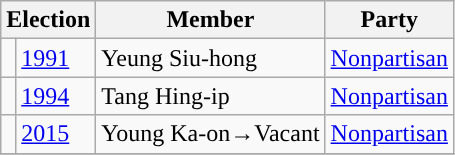<table class="wikitable">
<tr>
<th colspan="2">Election</th>
<th>Member</th>
<th>Party</th>
</tr>
<tr>
<td style="color:inherit;background:"></td>
<td><a href='#'>1991</a></td>
<td>Yeung Siu-hong</td>
<td><a href='#'>Nonpartisan</a></td>
</tr>
<tr>
<td style="color:inherit;background:"></td>
<td><a href='#'>1994</a></td>
<td>Tang Hing-ip</td>
<td><a href='#'>Nonpartisan</a></td>
</tr>
<tr>
<td style="color:inherit;background:"></td>
<td><a href='#'>2015</a></td>
<td>Young Ka-on→Vacant</td>
<td><a href='#'>Nonpartisan</a></td>
</tr>
<tr>
</tr>
</table>
